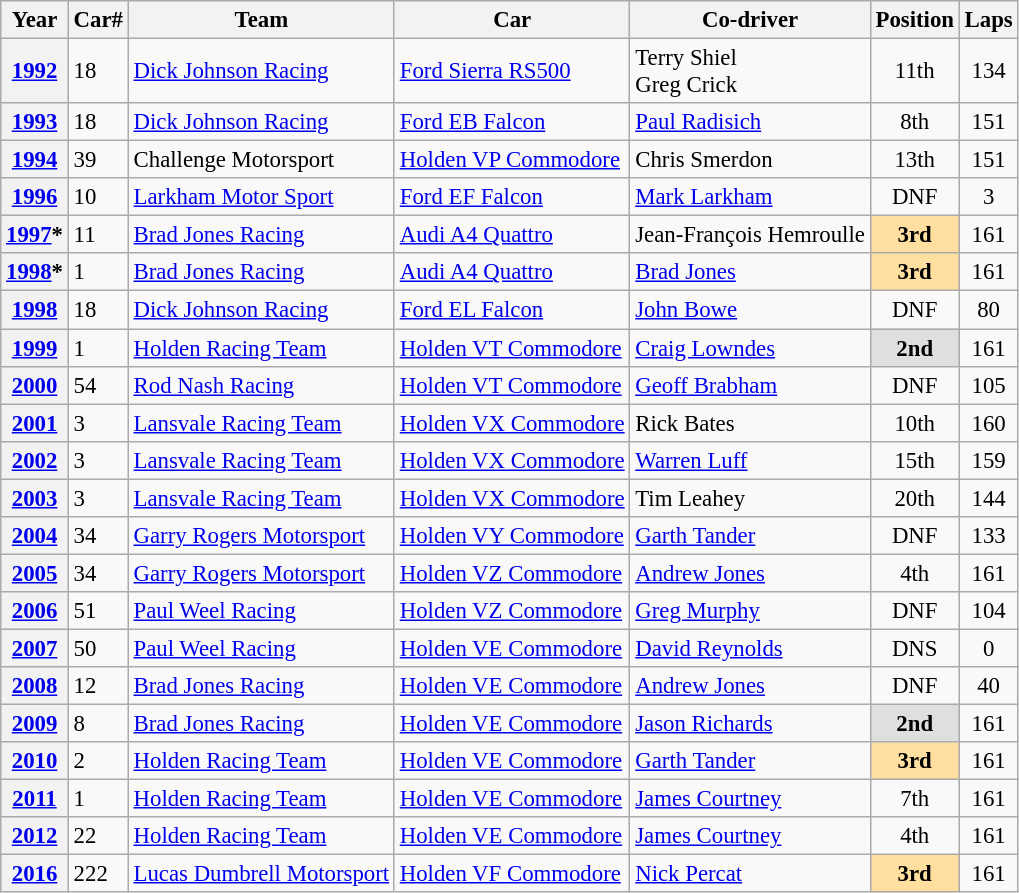<table class="wikitable" style="font-size: 95%;">
<tr>
<th>Year</th>
<th>Car#</th>
<th>Team</th>
<th>Car</th>
<th>Co-driver</th>
<th>Position</th>
<th>Laps</th>
</tr>
<tr>
<th><a href='#'>1992</a></th>
<td>18</td>
<td><a href='#'>Dick Johnson Racing</a></td>
<td><a href='#'>Ford Sierra RS500</a></td>
<td> Terry Shiel<br> Greg Crick</td>
<td align="center">11th</td>
<td align="center">134</td>
</tr>
<tr>
<th><a href='#'>1993</a></th>
<td>18</td>
<td><a href='#'>Dick Johnson Racing</a></td>
<td><a href='#'>Ford EB Falcon</a></td>
<td> <a href='#'>Paul Radisich</a></td>
<td align="center">8th</td>
<td align="center">151</td>
</tr>
<tr>
<th><a href='#'>1994</a></th>
<td>39</td>
<td>Challenge Motorsport</td>
<td><a href='#'>Holden VP Commodore</a></td>
<td> Chris Smerdon</td>
<td align="center">13th</td>
<td align="center">151</td>
</tr>
<tr>
<th><a href='#'>1996</a></th>
<td>10</td>
<td><a href='#'>Larkham Motor Sport</a></td>
<td><a href='#'>Ford EF Falcon</a></td>
<td> <a href='#'>Mark Larkham</a></td>
<td align="center">DNF</td>
<td align="center">3</td>
</tr>
<tr>
<th><a href='#'>1997</a>*</th>
<td>11</td>
<td><a href='#'>Brad Jones Racing</a></td>
<td><a href='#'>Audi A4 Quattro</a></td>
<td> Jean-François Hemroulle</td>
<td align="center" style="background:#ffdf9f;"><strong>3rd</strong></td>
<td align="center">161</td>
</tr>
<tr>
<th><a href='#'>1998</a>*</th>
<td>1</td>
<td><a href='#'>Brad Jones Racing</a></td>
<td><a href='#'>Audi A4 Quattro</a></td>
<td> <a href='#'>Brad Jones</a></td>
<td align="center" style="background:#ffdf9f;"><strong>3rd</strong></td>
<td align="center">161</td>
</tr>
<tr>
<th><a href='#'>1998</a></th>
<td>18</td>
<td><a href='#'>Dick Johnson Racing</a></td>
<td><a href='#'>Ford EL Falcon</a></td>
<td> <a href='#'>John Bowe</a></td>
<td align="center">DNF</td>
<td align="center">80</td>
</tr>
<tr>
<th><a href='#'>1999</a></th>
<td>1</td>
<td><a href='#'>Holden Racing Team</a></td>
<td><a href='#'>Holden VT Commodore</a></td>
<td> <a href='#'>Craig Lowndes</a></td>
<td align="center" style="background:#dfdfdf;"><strong>2nd</strong></td>
<td align="center">161</td>
</tr>
<tr>
<th><a href='#'>2000</a></th>
<td>54</td>
<td><a href='#'>Rod Nash Racing</a></td>
<td><a href='#'>Holden VT Commodore</a></td>
<td> <a href='#'>Geoff Brabham</a></td>
<td align="center">DNF</td>
<td align="center">105</td>
</tr>
<tr>
<th><a href='#'>2001</a></th>
<td>3</td>
<td><a href='#'>Lansvale Racing Team</a></td>
<td><a href='#'>Holden VX Commodore</a></td>
<td> Rick Bates</td>
<td align="center">10th</td>
<td align="center">160</td>
</tr>
<tr>
<th><a href='#'>2002</a></th>
<td>3</td>
<td><a href='#'>Lansvale Racing Team</a></td>
<td><a href='#'>Holden VX Commodore</a></td>
<td> <a href='#'>Warren Luff</a></td>
<td align="center">15th</td>
<td align="center">159</td>
</tr>
<tr>
<th><a href='#'>2003</a></th>
<td>3</td>
<td><a href='#'>Lansvale Racing Team</a></td>
<td><a href='#'>Holden VX Commodore</a></td>
<td> Tim Leahey</td>
<td align="center">20th</td>
<td align="center">144</td>
</tr>
<tr>
<th><a href='#'>2004</a></th>
<td>34</td>
<td><a href='#'>Garry Rogers Motorsport</a></td>
<td><a href='#'>Holden VY Commodore</a></td>
<td> <a href='#'>Garth Tander</a></td>
<td align="center">DNF</td>
<td align="center">133</td>
</tr>
<tr>
<th><a href='#'>2005</a></th>
<td>34</td>
<td><a href='#'>Garry Rogers Motorsport</a></td>
<td><a href='#'>Holden VZ Commodore</a></td>
<td> <a href='#'>Andrew Jones</a></td>
<td align="center">4th</td>
<td align="center">161</td>
</tr>
<tr>
<th><a href='#'>2006</a></th>
<td>51</td>
<td><a href='#'>Paul Weel Racing</a></td>
<td><a href='#'>Holden VZ Commodore</a></td>
<td> <a href='#'>Greg Murphy</a></td>
<td align="center">DNF</td>
<td align="center">104</td>
</tr>
<tr>
<th><a href='#'>2007</a></th>
<td>50</td>
<td><a href='#'>Paul Weel Racing</a></td>
<td><a href='#'>Holden VE Commodore</a></td>
<td> <a href='#'>David Reynolds</a></td>
<td align="center">DNS</td>
<td align="center">0</td>
</tr>
<tr>
<th><a href='#'>2008</a></th>
<td>12</td>
<td><a href='#'>Brad Jones Racing</a></td>
<td><a href='#'>Holden VE Commodore</a></td>
<td> <a href='#'>Andrew Jones</a></td>
<td align="center">DNF</td>
<td align="center">40</td>
</tr>
<tr>
<th><a href='#'>2009</a></th>
<td>8</td>
<td><a href='#'>Brad Jones Racing</a></td>
<td><a href='#'>Holden VE Commodore</a></td>
<td> <a href='#'>Jason Richards</a></td>
<td align="center" style="background:#dfdfdf;"><strong>2nd</strong></td>
<td align="center">161</td>
</tr>
<tr>
<th><a href='#'>2010</a></th>
<td>2</td>
<td><a href='#'>Holden Racing Team</a></td>
<td><a href='#'>Holden VE Commodore</a></td>
<td> <a href='#'>Garth Tander</a></td>
<td align="center" style="background:#ffdf9f;"><strong>3rd</strong></td>
<td align="center">161</td>
</tr>
<tr>
<th><a href='#'>2011</a></th>
<td>1</td>
<td><a href='#'>Holden Racing Team</a></td>
<td><a href='#'>Holden VE Commodore</a></td>
<td> <a href='#'>James Courtney</a></td>
<td align="center">7th</td>
<td align="center">161</td>
</tr>
<tr>
<th><a href='#'>2012</a></th>
<td>22</td>
<td><a href='#'>Holden Racing Team</a></td>
<td><a href='#'>Holden VE Commodore</a></td>
<td> <a href='#'>James Courtney</a></td>
<td align="center">4th</td>
<td align="center">161</td>
</tr>
<tr>
<th><a href='#'>2016</a></th>
<td>222</td>
<td><a href='#'>Lucas Dumbrell Motorsport</a></td>
<td><a href='#'>Holden VF Commodore</a></td>
<td> <a href='#'>Nick Percat</a></td>
<td align="center" style="background:#ffdf9f;"><strong>3rd</strong></td>
<td align="center">161</td>
</tr>
</table>
